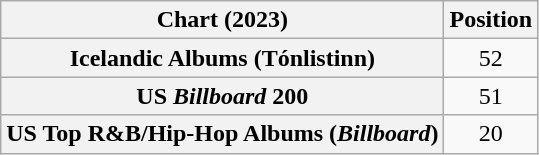<table class="wikitable sortable plainrowheaders" style="text-align:center">
<tr>
<th scope="col">Chart (2023)</th>
<th scope="col">Position</th>
</tr>
<tr>
<th scope="row">Icelandic Albums (Tónlistinn)</th>
<td>52</td>
</tr>
<tr>
<th scope="row">US <em>Billboard</em> 200</th>
<td>51</td>
</tr>
<tr>
<th scope="row">US Top R&B/Hip-Hop Albums (<em>Billboard</em>)</th>
<td>20</td>
</tr>
</table>
